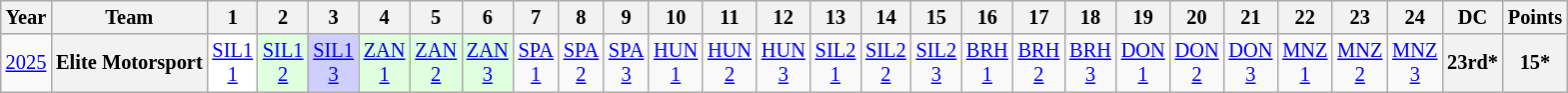<table class="wikitable" style="text-align:center; font-size:85%">
<tr>
<th>Year</th>
<th>Team</th>
<th>1</th>
<th>2</th>
<th>3</th>
<th>4</th>
<th>5</th>
<th>6</th>
<th>7</th>
<th>8</th>
<th>9</th>
<th>10</th>
<th>11</th>
<th>12</th>
<th>13</th>
<th>14</th>
<th>15</th>
<th>16</th>
<th>17</th>
<th>18</th>
<th>19</th>
<th>20</th>
<th>21</th>
<th>22</th>
<th>23</th>
<th>24</th>
<th>DC</th>
<th>Points</th>
</tr>
<tr>
<td><a href='#'>2025</a></td>
<th nowrap>Elite Motorsport</th>
<td style="background:#FFFFFF"><a href='#'>SIL1<br>1</a><br></td>
<td style="background:#DFFFDF"><a href='#'>SIL1<br>2</a><br></td>
<td style="background:#CFCFFF"><a href='#'>SIL1<br>3</a><br></td>
<td style="background:#DFFFDF"><a href='#'>ZAN<br>1</a><br></td>
<td style="background:#DFFFDF"><a href='#'>ZAN<br>2</a><br></td>
<td style="background:#DFFFDF"><a href='#'>ZAN<br>3</a><br></td>
<td><a href='#'>SPA<br>1</a></td>
<td><a href='#'>SPA<br>2</a></td>
<td><a href='#'>SPA<br>3</a></td>
<td><a href='#'>HUN<br>1</a></td>
<td><a href='#'>HUN<br>2</a></td>
<td><a href='#'>HUN<br>3</a></td>
<td><a href='#'>SIL2<br>1</a></td>
<td><a href='#'>SIL2<br>2</a></td>
<td><a href='#'>SIL2<br>3</a></td>
<td><a href='#'>BRH<br>1</a></td>
<td><a href='#'>BRH<br>2</a></td>
<td><a href='#'>BRH<br>3</a></td>
<td><a href='#'>DON<br>1</a></td>
<td><a href='#'>DON<br>2</a></td>
<td><a href='#'>DON<br>3</a></td>
<td><a href='#'>MNZ<br>1</a></td>
<td><a href='#'>MNZ<br>2</a></td>
<td><a href='#'>MNZ<br>3</a></td>
<th>23rd*</th>
<th>15*</th>
</tr>
</table>
